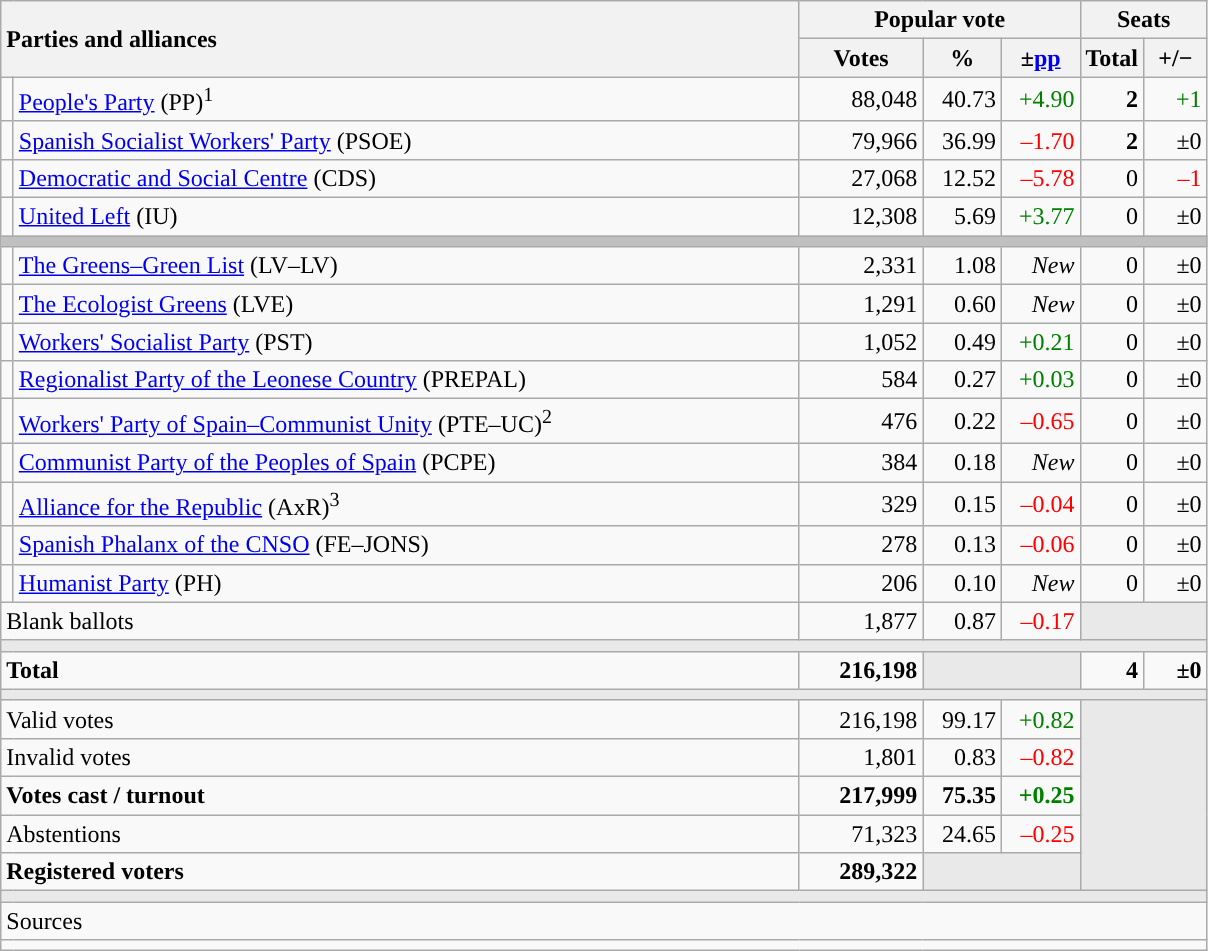<table class="wikitable" style="text-align:right;">
<tr>
<th style="text-align:left;" rowspan="2" colspan="2" width="525">Parties and alliances</th>
<th colspan="3">Popular vote</th>
<th colspan="2">Seats</th>
</tr>
<tr>
<th width="75">Votes</th>
<th width="45">%</th>
<th width="45">±<a href='#'>pp</a></th>
<th width="35">Total</th>
<th width="35">+/−</th>
</tr>
<tr>
<td width="1" style="color:inherit;background:"></td>
<td align="left"><a href='#'>People's Party</a> (PP)<sup>1</sup></td>
<td>88,048</td>
<td>40.73</td>
<td style="color:green;">+4.90</td>
<td><strong>2</strong></td>
<td style="color:green;">+1</td>
</tr>
<tr>
<td style="color:inherit;background:"></td>
<td align="left"><a href='#'>Spanish Socialist Workers' Party</a> (PSOE)</td>
<td>79,966</td>
<td>36.99</td>
<td style="color:red;">–1.70</td>
<td><strong>2</strong></td>
<td>±0</td>
</tr>
<tr>
<td style="color:inherit;background:"></td>
<td align="left"><a href='#'>Democratic and Social Centre</a> (CDS)</td>
<td>27,068</td>
<td>12.52</td>
<td style="color:red;">–5.78</td>
<td>0</td>
<td style="color:red;">–1</td>
</tr>
<tr>
<td style="color:inherit;background:"></td>
<td align="left"><a href='#'>United Left</a> (IU)</td>
<td>12,308</td>
<td>5.69</td>
<td style="color:green;">+3.77</td>
<td>0</td>
<td>±0</td>
</tr>
<tr>
<td colspan="7" bgcolor="#C0C0C0"></td>
</tr>
<tr>
<td style="color:inherit;background:"></td>
<td align="left"><a href='#'>The Greens–Green List</a> (LV–LV)</td>
<td>2,331</td>
<td>1.08</td>
<td><em>New</em></td>
<td>0</td>
<td>±0</td>
</tr>
<tr>
<td style="color:inherit;background:"></td>
<td align="left"><a href='#'>The Ecologist Greens</a> (LVE)</td>
<td>1,291</td>
<td>0.60</td>
<td><em>New</em></td>
<td>0</td>
<td>±0</td>
</tr>
<tr>
<td style="color:inherit;background:"></td>
<td align="left"><a href='#'>Workers' Socialist Party</a> (PST)</td>
<td>1,052</td>
<td>0.49</td>
<td style="color:green;">+0.21</td>
<td>0</td>
<td>±0</td>
</tr>
<tr>
<td style="color:inherit;background:"></td>
<td align="left"><a href='#'>Regionalist Party of the Leonese Country</a> (PREPAL)</td>
<td>584</td>
<td>0.27</td>
<td style="color:green;">+0.03</td>
<td>0</td>
<td>±0</td>
</tr>
<tr>
<td style="color:inherit;background:"></td>
<td align="left"><a href='#'>Workers' Party of Spain–Communist Unity</a> (PTE–UC)<sup>2</sup></td>
<td>476</td>
<td>0.22</td>
<td style="color:red;">–0.65</td>
<td>0</td>
<td>±0</td>
</tr>
<tr>
<td style="color:inherit;background:"></td>
<td align="left"><a href='#'>Communist Party of the Peoples of Spain</a> (PCPE)</td>
<td>384</td>
<td>0.18</td>
<td><em>New</em></td>
<td>0</td>
<td>±0</td>
</tr>
<tr>
<td style="color:inherit;background:"></td>
<td align="left"><a href='#'>Alliance for the Republic</a> (AxR)<sup>3</sup></td>
<td>329</td>
<td>0.15</td>
<td style="color:red;">–0.04</td>
<td>0</td>
<td>±0</td>
</tr>
<tr>
<td style="color:inherit;background:"></td>
<td align="left"><a href='#'>Spanish Phalanx of the CNSO</a> (FE–JONS)</td>
<td>278</td>
<td>0.13</td>
<td style="color:red;">–0.06</td>
<td>0</td>
<td>±0</td>
</tr>
<tr>
<td style="color:inherit;background:"></td>
<td align="left"><a href='#'>Humanist Party</a> (PH)</td>
<td>206</td>
<td>0.10</td>
<td><em>New</em></td>
<td>0</td>
<td>±0</td>
</tr>
<tr>
<td align="left" colspan="2">Blank ballots</td>
<td>1,877</td>
<td>0.87</td>
<td style="color:red;">–0.17</td>
<td bgcolor="#E9E9E9" colspan="2"></td>
</tr>
<tr>
<td colspan="7" bgcolor="#E9E9E9"></td>
</tr>
<tr style="font-weight:bold;">
<td align="left" colspan="2">Total</td>
<td>216,198</td>
<td bgcolor="#E9E9E9" colspan="2"></td>
<td>4</td>
<td>±0</td>
</tr>
<tr>
<td colspan="7" bgcolor="#E9E9E9"></td>
</tr>
<tr>
<td align="left" colspan="2">Valid votes</td>
<td>216,198</td>
<td>99.17</td>
<td style="color:green;">+0.82</td>
<td bgcolor="#E9E9E9" colspan="2" rowspan="5"></td>
</tr>
<tr>
<td align="left" colspan="2">Invalid votes</td>
<td>1,801</td>
<td>0.83</td>
<td style="color:red;">–0.82</td>
</tr>
<tr style="font-weight:bold;">
<td align="left" colspan="2">Votes cast / turnout</td>
<td>217,999</td>
<td>75.35</td>
<td style="color:green;">+0.25</td>
</tr>
<tr>
<td align="left" colspan="2">Abstentions</td>
<td>71,323</td>
<td>24.65</td>
<td style="color:red;">–0.25</td>
</tr>
<tr style="font-weight:bold;">
<td align="left" colspan="2">Registered voters</td>
<td>289,322</td>
<td bgcolor="#E9E9E9" colspan="2"></td>
</tr>
<tr>
<td colspan="7" bgcolor="#E9E9E9"></td>
</tr>
<tr>
<td align="left" colspan="7">Sources</td>
</tr>
<tr>
<td colspan="7" style="text-align:left; max-width:790px;"></td>
</tr>
</table>
